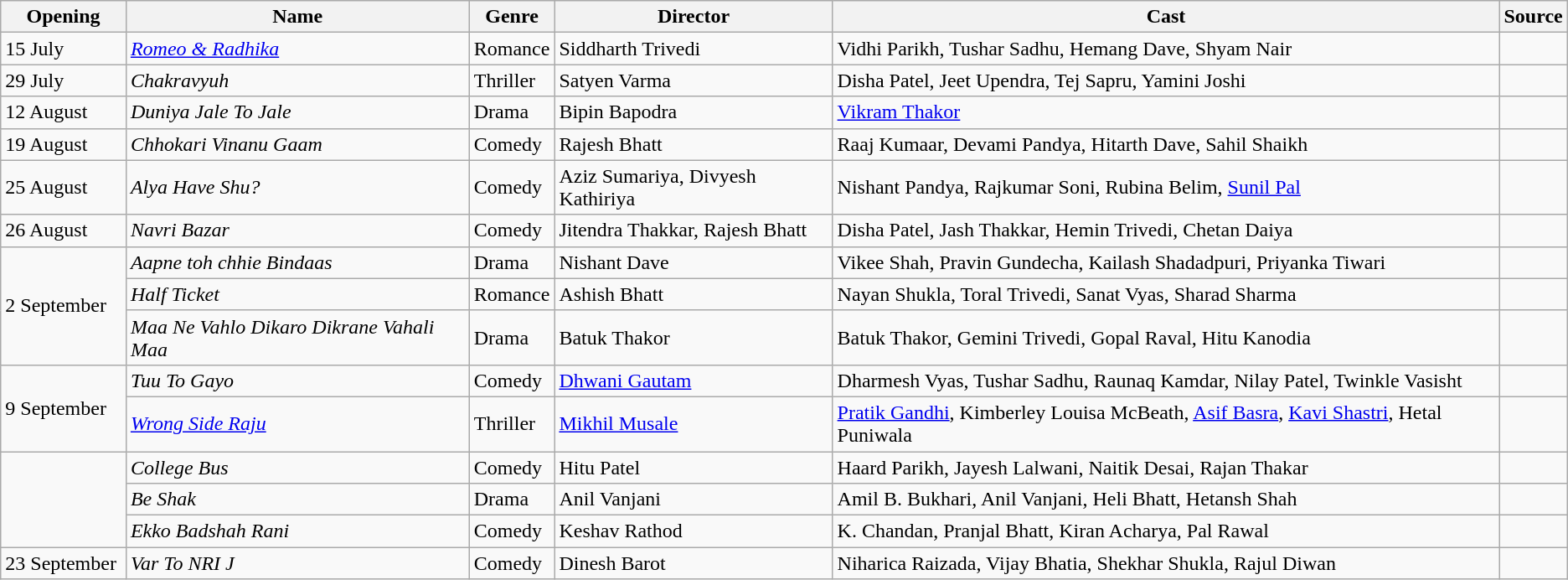<table class="wikitable sortable">
<tr>
<th style="width:8%;">Opening</th>
<th>Name</th>
<th>Genre</th>
<th>Director</th>
<th>Cast</th>
<th style="width:2%;">Source</th>
</tr>
<tr>
<td>15 July</td>
<td><em><a href='#'>Romeo & Radhika</a></em></td>
<td>Romance</td>
<td>Siddharth Trivedi</td>
<td>Vidhi Parikh, Tushar Sadhu, Hemang Dave, Shyam Nair</td>
<td></td>
</tr>
<tr>
<td>29 July</td>
<td><em>Chakravyuh</em></td>
<td>Thriller</td>
<td>Satyen Varma</td>
<td>Disha Patel, Jeet Upendra, Tej Sapru, Yamini Joshi</td>
<td></td>
</tr>
<tr>
<td>12 August</td>
<td><em>Duniya Jale To Jale</em></td>
<td>Drama</td>
<td>Bipin Bapodra</td>
<td><a href='#'>Vikram Thakor</a></td>
<td></td>
</tr>
<tr>
<td>19 August</td>
<td><em>Chhokari Vinanu Gaam</em></td>
<td>Comedy</td>
<td>Rajesh Bhatt</td>
<td>Raaj Kumaar, Devami Pandya, Hitarth Dave, Sahil Shaikh</td>
<td></td>
</tr>
<tr>
<td>25 August</td>
<td><em>Alya Have Shu?</em></td>
<td>Comedy</td>
<td>Aziz Sumariya, Divyesh Kathiriya</td>
<td>Nishant Pandya, Rajkumar Soni, Rubina Belim, <a href='#'>Sunil Pal</a></td>
<td></td>
</tr>
<tr>
<td>26 August</td>
<td><em>Navri Bazar</em></td>
<td>Comedy</td>
<td>Jitendra Thakkar, Rajesh Bhatt</td>
<td>Disha Patel, Jash Thakkar, Hemin Trivedi, Chetan Daiya</td>
<td></td>
</tr>
<tr>
<td rowspan = 3>2 September</td>
<td><em>Aapne toh chhie Bindaas</em></td>
<td>Drama</td>
<td>Nishant Dave</td>
<td>Vikee Shah, Pravin Gundecha, Kailash Shadadpuri, Priyanka Tiwari</td>
<td></td>
</tr>
<tr>
<td><em>Half Ticket</em></td>
<td>Romance</td>
<td>Ashish Bhatt</td>
<td>Nayan Shukla, Toral Trivedi, Sanat Vyas, Sharad Sharma</td>
<td></td>
</tr>
<tr>
<td><em>Maa Ne Vahlo Dikaro Dikrane Vahali Maa</em></td>
<td>Drama</td>
<td>Batuk Thakor</td>
<td>Batuk Thakor, Gemini Trivedi, Gopal Raval, Hitu Kanodia</td>
<td></td>
</tr>
<tr>
<td rowspan=2>9 September</td>
<td><em>Tuu To Gayo</em></td>
<td>Comedy</td>
<td><a href='#'>Dhwani Gautam</a></td>
<td>Dharmesh Vyas, Tushar Sadhu, Raunaq Kamdar, Nilay Patel, Twinkle Vasisht</td>
<td></td>
</tr>
<tr>
<td><em><a href='#'>Wrong Side Raju</a></em></td>
<td>Thriller</td>
<td><a href='#'>Mikhil Musale</a></td>
<td><a href='#'>Pratik Gandhi</a>, Kimberley Louisa McBeath, <a href='#'>Asif Basra</a>, <a href='#'>Kavi Shastri</a>, Hetal Puniwala</td>
<td></td>
</tr>
<tr>
<td rowspan=3></td>
<td><em>College Bus</em></td>
<td>Comedy</td>
<td>Hitu Patel</td>
<td>Haard Parikh, Jayesh Lalwani, Naitik Desai, Rajan Thakar</td>
<td></td>
</tr>
<tr>
<td><em>Be Shak</em></td>
<td>Drama</td>
<td>Anil Vanjani</td>
<td>Amil B. Bukhari, Anil Vanjani, Heli Bhatt, Hetansh Shah</td>
<td></td>
</tr>
<tr>
<td><em>Ekko Badshah Rani</em></td>
<td>Comedy</td>
<td>Keshav Rathod</td>
<td>K. Chandan, Pranjal Bhatt, Kiran Acharya, Pal Rawal</td>
<td></td>
</tr>
<tr>
<td>23 September</td>
<td><em>Var To NRI J</em></td>
<td>Comedy</td>
<td>Dinesh Barot</td>
<td>Niharica Raizada, Vijay Bhatia, Shekhar Shukla, Rajul Diwan</td>
<td></td>
</tr>
</table>
